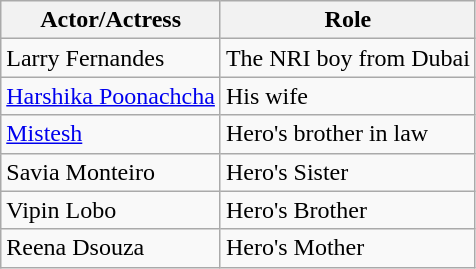<table class="wikitable" border="1">
<tr>
<th>Actor/Actress</th>
<th>Role</th>
</tr>
<tr>
<td>Larry Fernandes</td>
<td>The NRI boy from Dubai</td>
</tr>
<tr>
<td><a href='#'>Harshika Poonachcha</a></td>
<td>His wife</td>
</tr>
<tr>
<td><a href='#'>Mistesh</a></td>
<td>Hero's brother in law</td>
</tr>
<tr>
<td>Savia Monteiro</td>
<td>Hero's Sister</td>
</tr>
<tr>
<td>Vipin Lobo</td>
<td>Hero's Brother</td>
</tr>
<tr>
<td>Reena Dsouza</td>
<td>Hero's Mother</td>
</tr>
</table>
